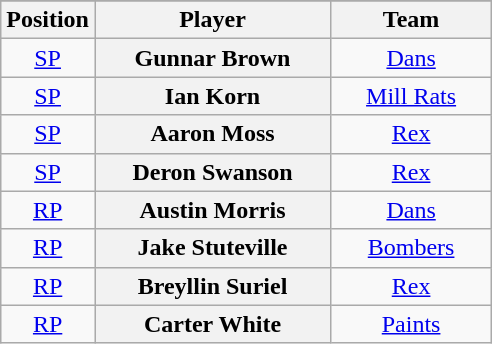<table class="wikitable sortable plainrowheaders" style="text-align:center;">
<tr>
</tr>
<tr>
<th scope="col">Position</th>
<th scope="col" style="width:150px;">Player</th>
<th scope="col" style="width:100px;">Team</th>
</tr>
<tr>
<td><a href='#'>SP</a></td>
<th scope="row" style="text-align:center">Gunnar Brown</th>
<td><a href='#'>Dans</a></td>
</tr>
<tr>
<td><a href='#'>SP</a></td>
<th scope="row" style="text-align:center">Ian Korn</th>
<td><a href='#'>Mill Rats</a></td>
</tr>
<tr>
<td><a href='#'>SP</a></td>
<th scope="row" style="text-align:center">Aaron Moss</th>
<td><a href='#'>Rex</a></td>
</tr>
<tr>
<td><a href='#'>SP</a></td>
<th scope="row" style="text-align:center">Deron Swanson</th>
<td><a href='#'>Rex</a></td>
</tr>
<tr>
<td><a href='#'>RP</a></td>
<th scope="row" style="text-align:center">Austin Morris</th>
<td><a href='#'>Dans</a></td>
</tr>
<tr>
<td><a href='#'>RP</a></td>
<th scope="row" style="text-align:center">Jake Stuteville</th>
<td><a href='#'>Bombers</a></td>
</tr>
<tr>
<td><a href='#'>RP</a></td>
<th scope="row" style="text-align:center">Breyllin Suriel</th>
<td><a href='#'>Rex</a></td>
</tr>
<tr>
<td><a href='#'>RP</a></td>
<th scope="row" style="text-align:center">Carter White</th>
<td><a href='#'>Paints</a></td>
</tr>
</table>
